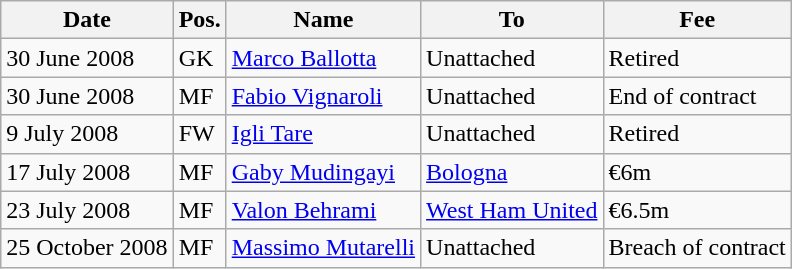<table class="wikitable">
<tr>
<th>Date</th>
<th>Pos.</th>
<th>Name</th>
<th>To</th>
<th>Fee</th>
</tr>
<tr>
<td>30 June 2008</td>
<td>GK</td>
<td> <a href='#'>Marco Ballotta</a></td>
<td>Unattached</td>
<td>Retired</td>
</tr>
<tr>
<td>30 June 2008</td>
<td>MF</td>
<td> <a href='#'>Fabio Vignaroli</a></td>
<td>Unattached</td>
<td>End of contract</td>
</tr>
<tr>
<td>9 July 2008</td>
<td>FW</td>
<td> <a href='#'>Igli Tare</a></td>
<td>Unattached</td>
<td>Retired</td>
</tr>
<tr>
<td>17 July 2008</td>
<td>MF</td>
<td> <a href='#'>Gaby Mudingayi</a></td>
<td> <a href='#'>Bologna</a></td>
<td>€6m</td>
</tr>
<tr>
<td>23 July 2008</td>
<td>MF</td>
<td> <a href='#'>Valon Behrami</a></td>
<td> <a href='#'>West Ham United</a></td>
<td>€6.5m</td>
</tr>
<tr>
<td>25 October 2008</td>
<td>MF</td>
<td> <a href='#'>Massimo Mutarelli</a></td>
<td>Unattached</td>
<td>Breach of contract</td>
</tr>
</table>
